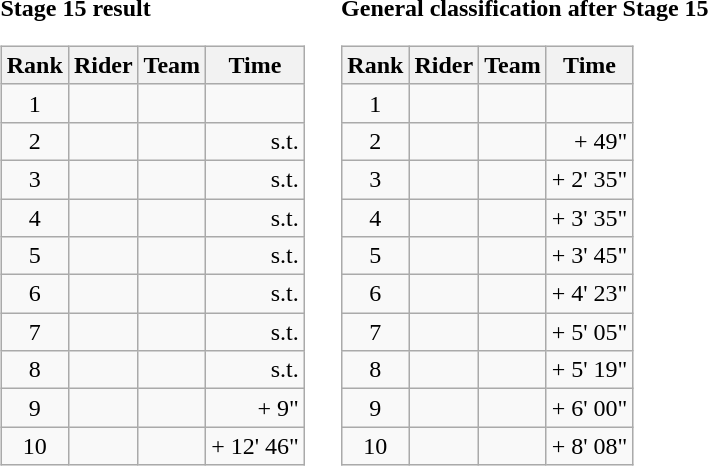<table>
<tr>
<td><strong>Stage 15 result</strong><br><table class="wikitable">
<tr>
<th scope="col">Rank</th>
<th scope="col">Rider</th>
<th scope="col">Team</th>
<th scope="col">Time</th>
</tr>
<tr>
<td style="text-align:center;">1</td>
<td></td>
<td></td>
<td style="text-align:right;"></td>
</tr>
<tr>
<td style="text-align:center;">2</td>
<td></td>
<td></td>
<td style="text-align:right;">s.t.</td>
</tr>
<tr>
<td style="text-align:center;">3</td>
<td></td>
<td></td>
<td style="text-align:right;">s.t.</td>
</tr>
<tr>
<td style="text-align:center;">4</td>
<td></td>
<td></td>
<td style="text-align:right;">s.t.</td>
</tr>
<tr>
<td style="text-align:center;">5</td>
<td></td>
<td></td>
<td style="text-align:right;">s.t.</td>
</tr>
<tr>
<td style="text-align:center;">6</td>
<td></td>
<td></td>
<td style="text-align:right;">s.t.</td>
</tr>
<tr>
<td style="text-align:center;">7</td>
<td></td>
<td></td>
<td style="text-align:right;">s.t.</td>
</tr>
<tr>
<td style="text-align:center;">8</td>
<td></td>
<td></td>
<td style="text-align:right;">s.t.</td>
</tr>
<tr>
<td style="text-align:center;">9</td>
<td></td>
<td></td>
<td style="text-align:right;">+ 9"</td>
</tr>
<tr>
<td style="text-align:center;">10</td>
<td></td>
<td></td>
<td style="text-align:right;">+ 12' 46"</td>
</tr>
</table>
</td>
<td></td>
<td><strong>General classification after Stage 15</strong><br><table class="wikitable">
<tr>
<th scope="col">Rank</th>
<th scope="col">Rider</th>
<th scope="col">Team</th>
<th scope="col">Time</th>
</tr>
<tr>
<td style="text-align:center;">1</td>
<td></td>
<td></td>
<td style="text-align:right;"></td>
</tr>
<tr>
<td style="text-align:center;">2</td>
<td></td>
<td></td>
<td style="text-align:right;">+ 49"</td>
</tr>
<tr>
<td style="text-align:center;">3</td>
<td></td>
<td></td>
<td style="text-align:right;">+ 2' 35"</td>
</tr>
<tr>
<td style="text-align:center;">4</td>
<td></td>
<td></td>
<td style="text-align:right;">+ 3' 35"</td>
</tr>
<tr>
<td style="text-align:center;">5</td>
<td></td>
<td></td>
<td style="text-align:right;">+ 3' 45"</td>
</tr>
<tr>
<td style="text-align:center;">6</td>
<td></td>
<td></td>
<td style="text-align:right;">+ 4' 23"</td>
</tr>
<tr>
<td style="text-align:center;">7</td>
<td></td>
<td></td>
<td style="text-align:right;">+ 5' 05"</td>
</tr>
<tr>
<td style="text-align:center;">8</td>
<td></td>
<td></td>
<td style="text-align:right;">+ 5' 19"</td>
</tr>
<tr>
<td style="text-align:center;">9</td>
<td></td>
<td></td>
<td style="text-align:right;">+ 6' 00"</td>
</tr>
<tr>
<td style="text-align:center;">10</td>
<td></td>
<td></td>
<td style="text-align:right;">+ 8' 08"</td>
</tr>
</table>
</td>
</tr>
</table>
